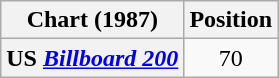<table class="wikitable plainrowheaders" style="text-align:center">
<tr>
<th>Chart (1987)</th>
<th>Position</th>
</tr>
<tr>
<th scope="row">US <em><a href='#'>Billboard 200</a></em></th>
<td>70</td>
</tr>
</table>
